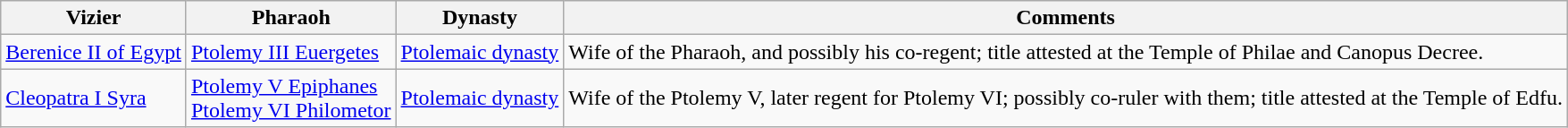<table class="wikitable">
<tr>
<th>Vizier</th>
<th>Pharaoh</th>
<th>Dynasty</th>
<th>Comments</th>
</tr>
<tr>
<td><a href='#'>Berenice II of Egypt</a></td>
<td><a href='#'>Ptolemy III Euergetes</a></td>
<td><a href='#'>Ptolemaic dynasty</a></td>
<td>Wife of the Pharaoh, and possibly his co-regent; title attested at the Temple of Philae and Canopus Decree.</td>
</tr>
<tr>
<td><a href='#'>Cleopatra I Syra</a></td>
<td><a href='#'>Ptolemy V Epiphanes</a><br><a href='#'>Ptolemy VI Philometor</a></td>
<td><a href='#'>Ptolemaic dynasty</a></td>
<td>Wife of the Ptolemy V, later regent for Ptolemy VI; possibly co-ruler with them; title attested at the Temple of Edfu.</td>
</tr>
</table>
